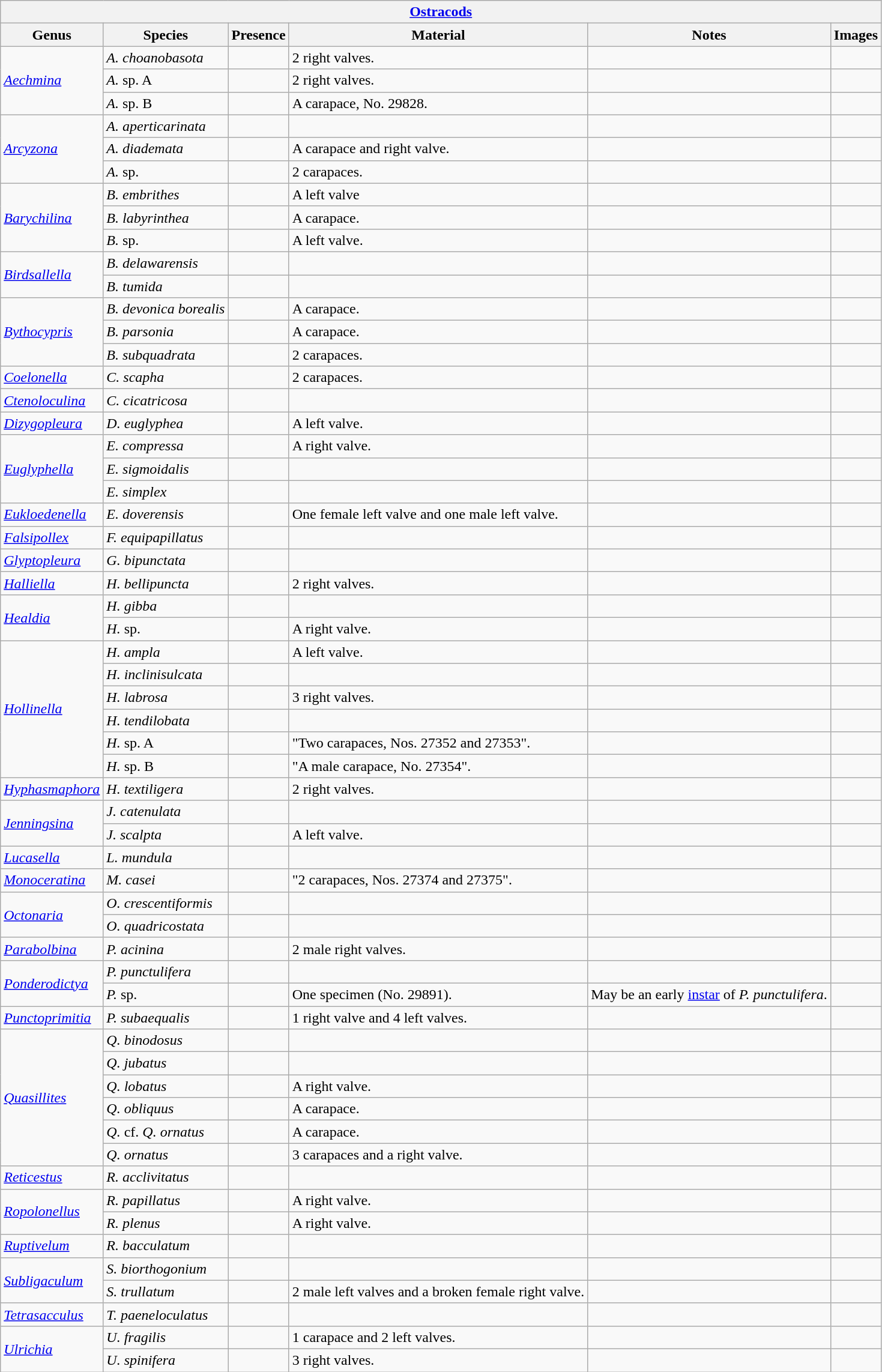<table class="wikitable" align="center">
<tr>
<th colspan="6" align="center"><strong><a href='#'>Ostracods</a></strong></th>
</tr>
<tr>
<th>Genus</th>
<th>Species</th>
<th>Presence</th>
<th><strong>Material</strong></th>
<th>Notes</th>
<th>Images</th>
</tr>
<tr>
<td rowspan="3"><em><a href='#'>Aechmina</a></em></td>
<td><em>A. choanobasota</em></td>
<td></td>
<td>2 right valves.</td>
<td></td>
<td></td>
</tr>
<tr>
<td><em>A.</em> sp. A</td>
<td></td>
<td>2 right valves.</td>
<td></td>
<td></td>
</tr>
<tr>
<td><em>A.</em> sp. B</td>
<td></td>
<td>A carapace, No. 29828.</td>
<td></td>
<td></td>
</tr>
<tr>
<td rowspan="3"><em><a href='#'>Arcyzona</a></em></td>
<td><em>A. aperticarinata</em></td>
<td></td>
<td></td>
<td></td>
<td></td>
</tr>
<tr>
<td><em>A. diademata</em></td>
<td></td>
<td>A carapace and right valve.</td>
<td></td>
<td></td>
</tr>
<tr>
<td><em>A.</em> sp.</td>
<td></td>
<td>2 carapaces.</td>
<td></td>
<td></td>
</tr>
<tr>
<td rowspan=3><em><a href='#'>Barychilina</a></em></td>
<td><em>B. embrithes</em></td>
<td></td>
<td>A left valve</td>
<td></td>
<td></td>
</tr>
<tr>
<td><em>B. labyrinthea</em></td>
<td></td>
<td>A carapace.</td>
<td></td>
<td></td>
</tr>
<tr>
<td><em>B.</em> sp.</td>
<td></td>
<td>A left valve.</td>
<td></td>
<td></td>
</tr>
<tr>
<td rowspan=2><em><a href='#'>Birdsallella</a></em></td>
<td><em>B. delawarensis</em></td>
<td></td>
<td></td>
<td></td>
<td></td>
</tr>
<tr>
<td><em>B. tumida</em></td>
<td></td>
<td></td>
<td></td>
<td></td>
</tr>
<tr>
<td rowspan=3><em><a href='#'>Bythocypris</a></em></td>
<td><em>B. devonica borealis</em></td>
<td></td>
<td>A carapace.</td>
<td></td>
<td></td>
</tr>
<tr>
<td><em>B. parsonia</em></td>
<td></td>
<td>A carapace.</td>
<td></td>
<td></td>
</tr>
<tr>
<td><em>B. subquadrata</em></td>
<td></td>
<td>2 carapaces.</td>
<td></td>
<td></td>
</tr>
<tr>
<td><em><a href='#'>Coelonella</a></em></td>
<td><em>C. scapha</em></td>
<td></td>
<td>2 carapaces.</td>
<td></td>
<td></td>
</tr>
<tr>
<td><em><a href='#'>Ctenoloculina</a></em></td>
<td><em>C. cicatricosa</em></td>
<td></td>
<td></td>
<td></td>
<td></td>
</tr>
<tr>
<td><em><a href='#'>Dizygopleura</a></em></td>
<td><em>D. euglyphea</em></td>
<td></td>
<td>A left valve.</td>
<td></td>
<td></td>
</tr>
<tr>
<td rowspan="3"><em><a href='#'>Euglyphella</a></em></td>
<td><em>E. compressa</em></td>
<td></td>
<td>A right valve.</td>
<td></td>
<td></td>
</tr>
<tr>
<td><em>E. sigmoidalis</em></td>
<td></td>
<td></td>
<td></td>
<td></td>
</tr>
<tr>
<td><em>E. simplex</em></td>
<td></td>
<td></td>
<td></td>
<td></td>
</tr>
<tr>
<td><em><a href='#'>Eukloedenella</a></em></td>
<td><em>E. doverensis</em></td>
<td></td>
<td>One female left valve and one male left valve.</td>
<td></td>
<td></td>
</tr>
<tr>
<td><em><a href='#'>Falsipollex</a></em></td>
<td><em>F. equipapillatus</em></td>
<td></td>
<td></td>
<td></td>
<td></td>
</tr>
<tr>
<td><em><a href='#'>Glyptopleura</a></em></td>
<td><em>G. bipunctata</em></td>
<td></td>
<td></td>
<td></td>
<td></td>
</tr>
<tr>
<td><em><a href='#'>Halliella</a></em></td>
<td><em>H. bellipuncta</em></td>
<td></td>
<td>2 right valves.</td>
<td></td>
<td></td>
</tr>
<tr>
<td rowspan="2"><em><a href='#'>Healdia</a></em></td>
<td><em>H. gibba</em></td>
<td></td>
<td></td>
<td></td>
<td></td>
</tr>
<tr>
<td><em>H.</em> sp.</td>
<td></td>
<td>A right valve.</td>
<td></td>
<td></td>
</tr>
<tr>
<td rowspan="6"><em><a href='#'>Hollinella</a></em></td>
<td><em>H. ampla</em></td>
<td></td>
<td>A left valve.</td>
<td></td>
<td></td>
</tr>
<tr>
<td><em>H. inclinisulcata</em></td>
<td></td>
<td></td>
<td></td>
<td></td>
</tr>
<tr>
<td><em>H. labrosa</em></td>
<td></td>
<td>3 right valves.</td>
<td></td>
<td></td>
</tr>
<tr>
<td><em>H. tendilobata</em></td>
<td></td>
<td></td>
<td></td>
<td></td>
</tr>
<tr>
<td><em>H.</em> sp. A</td>
<td></td>
<td>"Two carapaces, Nos. 27352 and 27353".</td>
<td></td>
<td></td>
</tr>
<tr>
<td><em>H.</em> sp. B</td>
<td></td>
<td>"A male carapace, No. 27354".</td>
<td></td>
<td></td>
</tr>
<tr>
<td><em><a href='#'>Hyphasmaphora</a></em></td>
<td><em>H. textiligera</em></td>
<td></td>
<td>2 right valves.</td>
<td></td>
<td></td>
</tr>
<tr>
<td rowspan="2"><em><a href='#'>Jenningsina</a></em></td>
<td><em>J. catenulata</em></td>
<td></td>
<td></td>
<td></td>
<td></td>
</tr>
<tr>
<td><em>J. scalpta</em></td>
<td></td>
<td>A left valve.</td>
<td></td>
<td></td>
</tr>
<tr>
<td><em><a href='#'>Lucasella</a></em></td>
<td><em>L. mundula</em></td>
<td></td>
<td></td>
<td></td>
<td></td>
</tr>
<tr>
<td><em><a href='#'>Monoceratina</a></em></td>
<td><em>M. casei</em></td>
<td></td>
<td>"2 carapaces, Nos. 27374 and 27375".</td>
<td></td>
<td></td>
</tr>
<tr>
<td rowspan="2"><em><a href='#'>Octonaria</a></em></td>
<td><em>O. crescentiformis</em></td>
<td></td>
<td></td>
<td></td>
<td></td>
</tr>
<tr>
<td><em>O. quadricostata</em></td>
<td></td>
<td></td>
<td></td>
<td></td>
</tr>
<tr>
<td><em><a href='#'>Parabolbina</a></em></td>
<td><em>P. acinina</em></td>
<td></td>
<td>2 male right valves.</td>
<td></td>
<td></td>
</tr>
<tr>
<td rowspan="2"><em><a href='#'>Ponderodictya</a></em></td>
<td><em>P. punctulifera</em></td>
<td></td>
<td></td>
<td></td>
<td></td>
</tr>
<tr>
<td><em>P.</em> sp.</td>
<td></td>
<td>One specimen (No. 29891).</td>
<td>May be an early <a href='#'>instar</a> of <em>P. punctulifera</em>.</td>
<td></td>
</tr>
<tr>
<td><em><a href='#'>Punctoprimitia</a></em></td>
<td><em>P. subaequalis</em></td>
<td></td>
<td>1 right valve and 4 left valves.</td>
<td></td>
<td></td>
</tr>
<tr>
<td rowspan="6"><em><a href='#'>Quasillites</a></em></td>
<td><em>Q. binodosus</em></td>
<td></td>
<td></td>
<td></td>
<td></td>
</tr>
<tr>
<td><em>Q. jubatus</em></td>
<td></td>
<td></td>
<td></td>
<td></td>
</tr>
<tr>
<td><em>Q. lobatus</em></td>
<td></td>
<td>A right valve.</td>
<td></td>
<td></td>
</tr>
<tr>
<td><em>Q. obliquus</em></td>
<td></td>
<td>A carapace.</td>
<td></td>
<td></td>
</tr>
<tr>
<td><em>Q.</em> cf. <em>Q. ornatus</em></td>
<td></td>
<td>A carapace.</td>
<td></td>
<td></td>
</tr>
<tr>
<td><em>Q. ornatus</em></td>
<td></td>
<td>3 carapaces and a right valve.</td>
<td></td>
<td></td>
</tr>
<tr>
<td><em><a href='#'>Reticestus</a></em></td>
<td><em>R. acclivitatus</em></td>
<td></td>
<td></td>
<td></td>
<td></td>
</tr>
<tr>
<td rowspan="2"><em><a href='#'>Ropolonellus</a></em></td>
<td><em>R. papillatus</em></td>
<td></td>
<td>A right valve.</td>
<td></td>
<td></td>
</tr>
<tr>
<td><em>R. plenus</em></td>
<td></td>
<td>A right valve.</td>
<td></td>
<td></td>
</tr>
<tr>
<td><em><a href='#'>Ruptivelum</a></em></td>
<td><em>R. bacculatum</em></td>
<td></td>
<td></td>
<td></td>
<td></td>
</tr>
<tr>
<td rowspan="2"><em><a href='#'>Subligaculum</a></em></td>
<td><em>S. biorthogonium</em></td>
<td></td>
<td></td>
<td></td>
<td></td>
</tr>
<tr>
<td><em>S. trullatum</em></td>
<td></td>
<td>2 male left valves and a broken female right valve.</td>
<td></td>
<td></td>
</tr>
<tr>
<td><em><a href='#'>Tetrasacculus</a></em></td>
<td><em>T. paeneloculatus</em></td>
<td></td>
<td></td>
<td></td>
<td></td>
</tr>
<tr>
<td rowspan="2"><em><a href='#'>Ulrichia</a></em></td>
<td><em>U. fragilis</em></td>
<td></td>
<td>1 carapace and 2 left valves.</td>
<td></td>
<td></td>
</tr>
<tr>
<td><em>U. spinifera</em></td>
<td></td>
<td>3 right valves.</td>
<td></td>
<td></td>
</tr>
</table>
